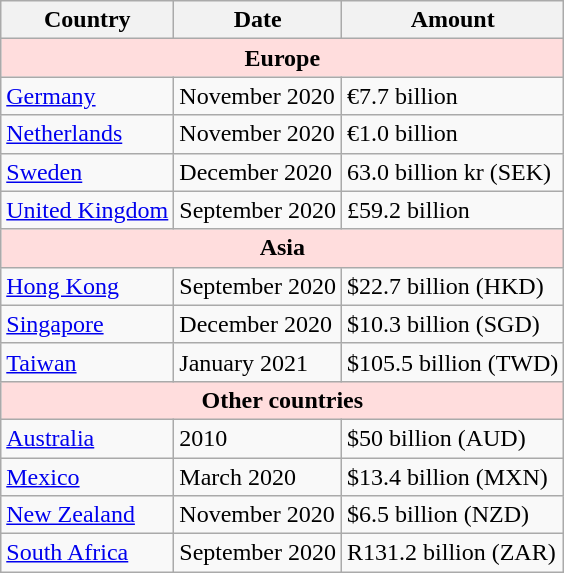<table class="wikitable">
<tr>
<th>Country</th>
<th>Date</th>
<th>Amount</th>
</tr>
<tr>
<th colspan=3 style="text-align:center;background:#FFDDDD;">Europe</th>
</tr>
<tr>
<td><a href='#'>Germany</a></td>
<td>November 2020</td>
<td>€7.7 billion</td>
</tr>
<tr>
<td><a href='#'>Netherlands</a></td>
<td>November 2020</td>
<td>€1.0 billion</td>
</tr>
<tr>
<td><a href='#'>Sweden</a></td>
<td>December 2020</td>
<td>63.0 billion kr (SEK)</td>
</tr>
<tr>
<td><a href='#'>United Kingdom</a></td>
<td>September 2020</td>
<td>£59.2 billion</td>
</tr>
<tr>
<th colspan=3 style="text-align:center;background:#FFDDDD;">Asia</th>
</tr>
<tr>
<td><a href='#'>Hong Kong</a></td>
<td>September 2020</td>
<td>$22.7 billion (HKD)</td>
</tr>
<tr>
<td><a href='#'>Singapore</a></td>
<td>December 2020</td>
<td>$10.3 billion (SGD)</td>
</tr>
<tr>
<td><a href='#'>Taiwan</a></td>
<td>January 2021</td>
<td>$105.5 billion (TWD)</td>
</tr>
<tr>
<th colspan=3 style="text-align:center;background:#FFDDDD;">Other countries</th>
</tr>
<tr>
<td><a href='#'>Australia</a></td>
<td>2010</td>
<td>$50 billion (AUD)</td>
</tr>
<tr>
<td><a href='#'>Mexico</a></td>
<td>March 2020</td>
<td>$13.4 billion (MXN)</td>
</tr>
<tr>
<td><a href='#'>New Zealand</a></td>
<td>November 2020</td>
<td>$6.5 billion (NZD)</td>
</tr>
<tr>
<td><a href='#'>South Africa</a></td>
<td>September 2020</td>
<td>R131.2 billion (ZAR)</td>
</tr>
</table>
